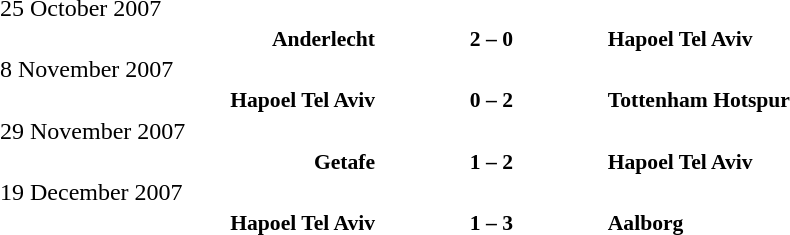<table width=100% cellspacing=1>
<tr>
<th width=20%></th>
<th width=12%></th>
<th></th>
</tr>
<tr>
<td>25 October 2007</td>
</tr>
<tr style=font-size:90%>
<td align=right><strong>Anderlecht</strong></td>
<td align=center><strong>2 – 0</strong></td>
<td><strong>Hapoel Tel Aviv</strong></td>
</tr>
<tr>
<td>8 November 2007</td>
</tr>
<tr style=font-size:90%>
<td align=right><strong>Hapoel Tel Aviv</strong></td>
<td align=center><strong>0 – 2</strong></td>
<td><strong>Tottenham Hotspur</strong></td>
</tr>
<tr>
<td>29 November 2007</td>
</tr>
<tr style=font-size:90%>
<td align=right><strong>Getafe</strong></td>
<td align=center><strong>1 – 2</strong></td>
<td><strong>Hapoel Tel Aviv</strong></td>
</tr>
<tr>
<td>19 December 2007</td>
</tr>
<tr style=font-size:90%>
<td align=right><strong>Hapoel Tel Aviv</strong></td>
<td align=center><strong>1 – 3</strong></td>
<td><strong>Aalborg</strong></td>
</tr>
</table>
